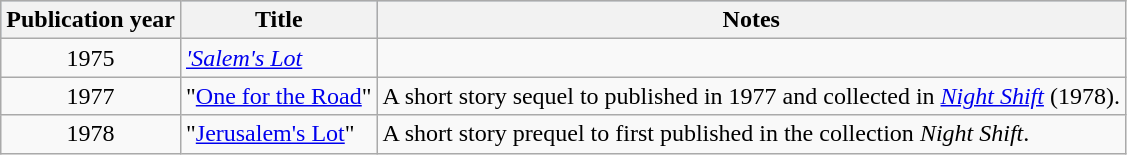<table class="wikitable">
<tr style="background:#b0c4de; text-align:center;">
<th>Publication year</th>
<th>Title</th>
<th>Notes</th>
</tr>
<tr>
<td style="text-align:center;">1975</td>
<td><em><a href='#'>'Salem's Lot</a></em></td>
<td></td>
</tr>
<tr>
<td style="text-align:center;">1977</td>
<td>"<a href='#'>One for the Road</a>"</td>
<td>A short story sequel to <em></em> published in 1977 and collected in <em><a href='#'>Night Shift</a></em> (1978).</td>
</tr>
<tr>
<td style="text-align:center;">1978</td>
<td>"<a href='#'>Jerusalem's Lot</a>"</td>
<td>A short story prequel to <em></em> first published in the collection <em>Night Shift</em>.</td>
</tr>
</table>
